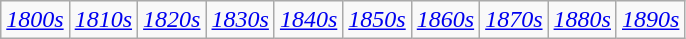<table class="wikitable">
<tr>
<td><em><a href='#'>1800s</a></em></td>
<td><em><a href='#'>1810s</a></em></td>
<td><em><a href='#'>1820s</a></em></td>
<td><em><a href='#'>1830s</a></em></td>
<td><em><a href='#'>1840s</a></em></td>
<td><em><a href='#'>1850s</a></em></td>
<td><em><a href='#'>1860s</a></em></td>
<td><em><a href='#'>1870s</a></em></td>
<td><em><a href='#'>1880s</a></em></td>
<td><em><a href='#'>1890s</a></em></td>
</tr>
</table>
